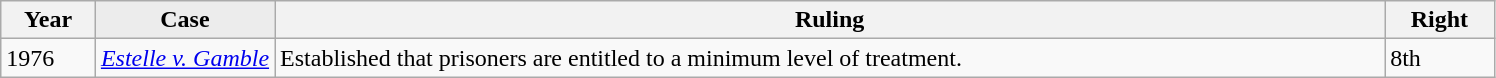<table class="wikitable">
<tr>
<th>Year</th>
<th style="background: #ececec; width:12%">Case</th>
<th>Ruling</th>
<th>Right</th>
</tr>
<tr>
<td>1976</td>
<td><em><a href='#'>Estelle v. Gamble</a></em></td>
<td>Established that prisoners are entitled to a minimum level of treatment.</td>
<td>8th</td>
</tr>
</table>
